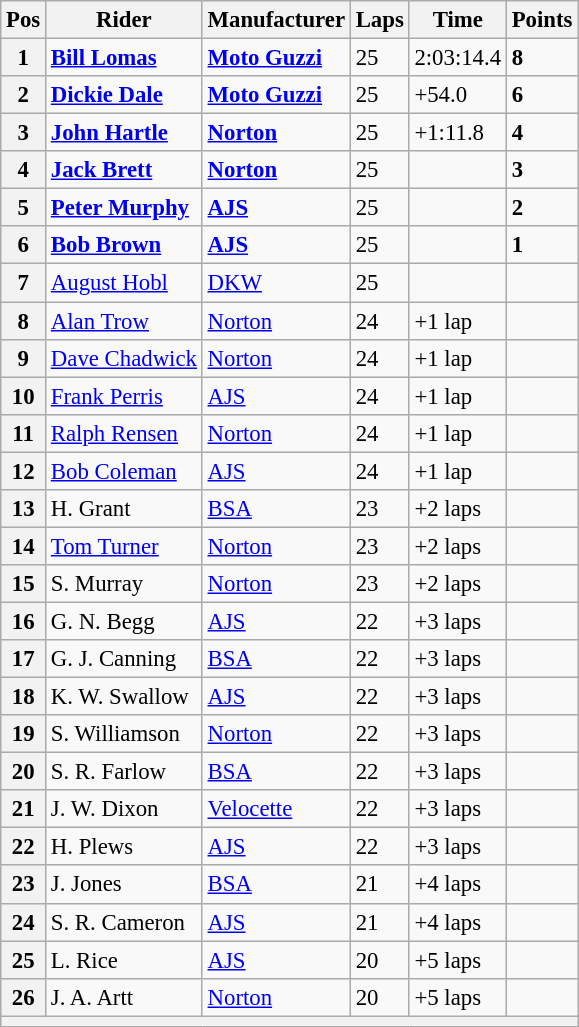<table class="wikitable" style="font-size: 95%;">
<tr>
<th>Pos</th>
<th>Rider</th>
<th>Manufacturer</th>
<th>Laps</th>
<th>Time</th>
<th>Points</th>
</tr>
<tr>
<th>1</th>
<td> <strong><a href='#'>Bill Lomas</a></strong></td>
<td><strong><a href='#'>Moto Guzzi</a></strong></td>
<td>25</td>
<td>2:03:14.4</td>
<td><strong>8</strong></td>
</tr>
<tr>
<th>2</th>
<td> <strong><a href='#'>Dickie Dale</a></strong></td>
<td><strong><a href='#'>Moto Guzzi</a></strong></td>
<td>25</td>
<td>+54.0</td>
<td><strong>6</strong></td>
</tr>
<tr>
<th>3</th>
<td> <strong><a href='#'>John Hartle</a></strong></td>
<td><strong><a href='#'>Norton</a></strong></td>
<td>25</td>
<td>+1:11.8</td>
<td><strong>4</strong></td>
</tr>
<tr>
<th>4</th>
<td> <strong><a href='#'>Jack Brett</a></strong></td>
<td><strong><a href='#'>Norton</a></strong></td>
<td>25</td>
<td></td>
<td><strong>3</strong></td>
</tr>
<tr>
<th>5</th>
<td> <strong><a href='#'>Peter Murphy</a></strong></td>
<td><strong><a href='#'>AJS</a></strong></td>
<td>25</td>
<td></td>
<td><strong>2</strong></td>
</tr>
<tr>
<th>6</th>
<td> <strong><a href='#'>Bob Brown</a></strong></td>
<td><strong><a href='#'>AJS</a></strong></td>
<td>25</td>
<td></td>
<td><strong>1</strong></td>
</tr>
<tr>
<th>7</th>
<td> <a href='#'>August Hobl</a></td>
<td><a href='#'>DKW</a></td>
<td>25</td>
<td></td>
<td></td>
</tr>
<tr>
<th>8</th>
<td> <a href='#'>Alan Trow</a></td>
<td><a href='#'>Norton</a></td>
<td>24</td>
<td>+1 lap</td>
<td></td>
</tr>
<tr>
<th>9</th>
<td> <a href='#'>Dave Chadwick</a></td>
<td><a href='#'>Norton</a></td>
<td>24</td>
<td>+1 lap</td>
<td></td>
</tr>
<tr>
<th>10</th>
<td> <a href='#'>Frank Perris</a></td>
<td><a href='#'>AJS</a></td>
<td>24</td>
<td>+1 lap</td>
<td></td>
</tr>
<tr>
<th>11</th>
<td> <a href='#'>Ralph Rensen</a></td>
<td><a href='#'>Norton</a></td>
<td>24</td>
<td>+1 lap</td>
<td></td>
</tr>
<tr>
<th>12</th>
<td> <a href='#'>Bob Coleman</a></td>
<td><a href='#'>AJS</a></td>
<td>24</td>
<td>+1 lap</td>
<td></td>
</tr>
<tr>
<th>13</th>
<td> H. Grant</td>
<td><a href='#'>BSA</a></td>
<td>23</td>
<td>+2 laps</td>
<td></td>
</tr>
<tr>
<th>14</th>
<td> <a href='#'>Tom Turner</a></td>
<td><a href='#'>Norton</a></td>
<td>23</td>
<td>+2 laps</td>
<td></td>
</tr>
<tr>
<th>15</th>
<td> S. Murray</td>
<td><a href='#'>Norton</a></td>
<td>23</td>
<td>+2 laps</td>
<td></td>
</tr>
<tr>
<th>16</th>
<td> G. N. Begg</td>
<td><a href='#'>AJS</a></td>
<td>22</td>
<td>+3 laps</td>
<td></td>
</tr>
<tr>
<th>17</th>
<td> G. J. Canning</td>
<td><a href='#'>BSA</a></td>
<td>22</td>
<td>+3 laps</td>
<td></td>
</tr>
<tr>
<th>18</th>
<td> K. W. Swallow</td>
<td><a href='#'>AJS</a></td>
<td>22</td>
<td>+3 laps</td>
<td></td>
</tr>
<tr>
<th>19</th>
<td> S. Williamson</td>
<td><a href='#'>Norton</a></td>
<td>22</td>
<td>+3 laps</td>
<td></td>
</tr>
<tr>
<th>20</th>
<td> S. R. Farlow</td>
<td><a href='#'>BSA</a></td>
<td>22</td>
<td>+3 laps</td>
<td></td>
</tr>
<tr>
<th>21</th>
<td> J. W. Dixon</td>
<td><a href='#'>Velocette</a></td>
<td>22</td>
<td>+3 laps</td>
<td></td>
</tr>
<tr>
<th>22</th>
<td> H. Plews</td>
<td><a href='#'>AJS</a></td>
<td>22</td>
<td>+3 laps</td>
<td></td>
</tr>
<tr>
<th>23</th>
<td> J. Jones</td>
<td><a href='#'>BSA</a></td>
<td>21</td>
<td>+4 laps</td>
<td></td>
</tr>
<tr>
<th>24</th>
<td> S. R. Cameron</td>
<td><a href='#'>AJS</a></td>
<td>21</td>
<td>+4 laps</td>
<td></td>
</tr>
<tr>
<th>25</th>
<td> L. Rice</td>
<td><a href='#'>AJS</a></td>
<td>20</td>
<td>+5 laps</td>
<td></td>
</tr>
<tr>
<th>26</th>
<td> J. A. Artt</td>
<td><a href='#'>Norton</a></td>
<td>20</td>
<td>+5 laps</td>
<td></td>
</tr>
<tr>
<th colspan=6></th>
</tr>
</table>
